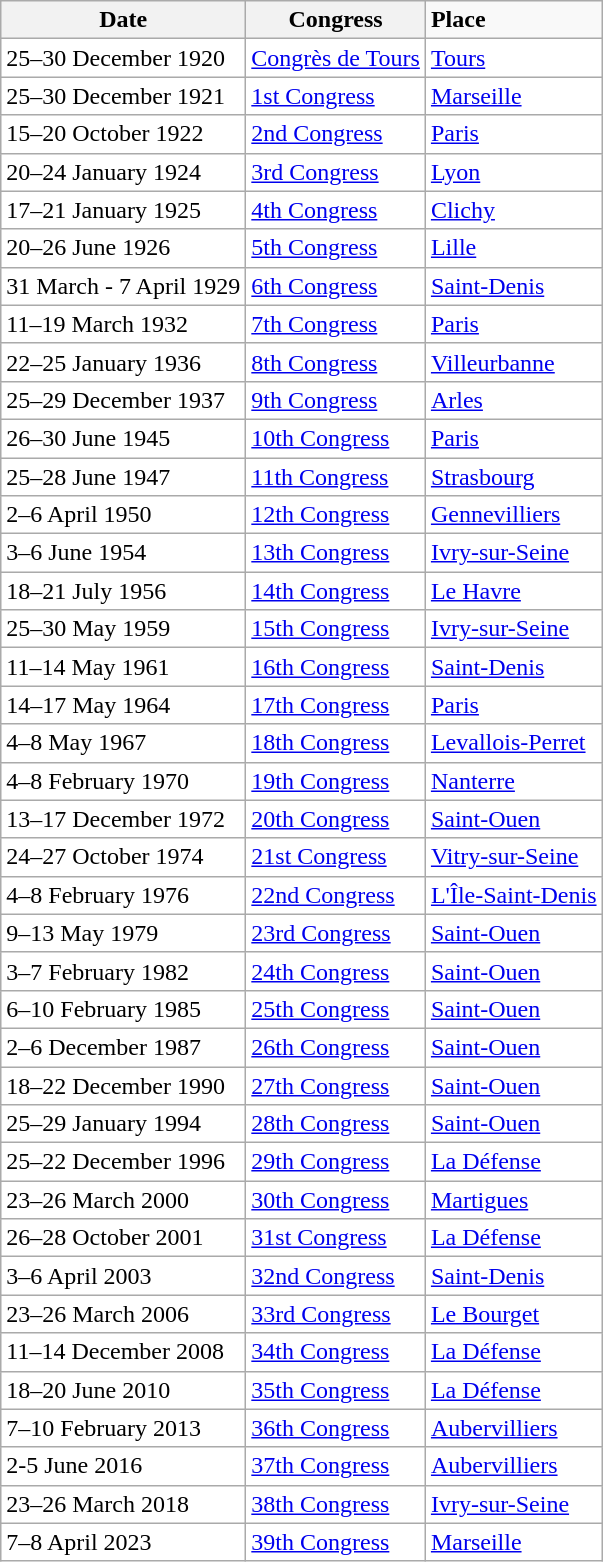<table class="wikitable">
<tr>
<th>Date</th>
<th>Congress</th>
<td><strong>Place</strong></td>
</tr>
<tr bgcolor="#FFFFFF">
<td>25–30 December 1920</td>
<td><a href='#'>Congrès de Tours</a></td>
<td><a href='#'>Tours</a></td>
</tr>
<tr bgcolor="#FFFFFF">
<td>25–30 December 1921</td>
<td><a href='#'>1st Congress</a></td>
<td><a href='#'>Marseille</a></td>
</tr>
<tr bgcolor="#FFFFFF">
<td>15–20 October 1922</td>
<td><a href='#'>2nd Congress</a></td>
<td><a href='#'>Paris</a></td>
</tr>
<tr bgcolor="#FFFFFF">
<td>20–24 January 1924</td>
<td><a href='#'>3rd Congress</a></td>
<td><a href='#'>Lyon</a></td>
</tr>
<tr bgcolor="#FFFFFF">
<td>17–21 January 1925</td>
<td><a href='#'>4th Congress</a></td>
<td><a href='#'>Clichy</a></td>
</tr>
<tr bgcolor="#FFFFFF">
<td>20–26 June 1926</td>
<td><a href='#'>5th Congress</a></td>
<td><a href='#'>Lille</a></td>
</tr>
<tr bgcolor="#FFFFFF">
<td>31 March - 7 April 1929</td>
<td><a href='#'>6th Congress</a></td>
<td><a href='#'>Saint-Denis</a></td>
</tr>
<tr bgcolor="#FFFFFF">
<td>11–19 March 1932</td>
<td><a href='#'>7th Congress</a></td>
<td><a href='#'>Paris</a></td>
</tr>
<tr bgcolor="#FFFFFF">
<td>22–25 January 1936</td>
<td><a href='#'>8th Congress</a></td>
<td><a href='#'>Villeurbanne</a></td>
</tr>
<tr bgcolor="#FFFFFF">
<td>25–29 December 1937</td>
<td><a href='#'>9th Congress</a></td>
<td><a href='#'>Arles</a></td>
</tr>
<tr bgcolor="#FFFFFF">
<td>26–30 June 1945</td>
<td><a href='#'>10th Congress</a></td>
<td><a href='#'>Paris</a></td>
</tr>
<tr bgcolor="#FFFFFF">
<td>25–28 June 1947</td>
<td><a href='#'>11th Congress</a></td>
<td><a href='#'>Strasbourg</a></td>
</tr>
<tr bgcolor="#FFFFFF">
<td>2–6 April 1950</td>
<td><a href='#'>12th Congress</a></td>
<td><a href='#'>Gennevilliers</a></td>
</tr>
<tr bgcolor="#FFFFFF">
<td>3–6 June 1954</td>
<td><a href='#'>13th Congress</a></td>
<td><a href='#'>Ivry-sur-Seine</a></td>
</tr>
<tr bgcolor="#FFFFFF">
<td>18–21 July 1956</td>
<td><a href='#'>14th Congress</a></td>
<td><a href='#'>Le Havre</a></td>
</tr>
<tr bgcolor="#FFFFFF">
<td>25–30 May 1959</td>
<td><a href='#'>15th Congress</a></td>
<td><a href='#'>Ivry-sur-Seine</a></td>
</tr>
<tr bgcolor="#FFFFFF">
<td>11–14 May 1961</td>
<td><a href='#'>16th Congress</a></td>
<td><a href='#'>Saint-Denis</a></td>
</tr>
<tr bgcolor="#FFFFFF">
<td>14–17 May 1964</td>
<td><a href='#'>17th Congress</a></td>
<td><a href='#'>Paris</a></td>
</tr>
<tr bgcolor="#FFFFFF">
<td>4–8 May 1967</td>
<td><a href='#'>18th Congress</a></td>
<td><a href='#'>Levallois-Perret</a></td>
</tr>
<tr bgcolor="#FFFFFF">
<td>4–8 February 1970</td>
<td><a href='#'>19th Congress</a></td>
<td><a href='#'>Nanterre</a></td>
</tr>
<tr bgcolor="#FFFFFF">
<td>13–17 December 1972</td>
<td><a href='#'>20th Congress</a></td>
<td><a href='#'>Saint-Ouen</a></td>
</tr>
<tr bgcolor="#FFFFFF">
<td>24–27 October 1974</td>
<td><a href='#'>21st Congress</a></td>
<td><a href='#'>Vitry-sur-Seine</a></td>
</tr>
<tr bgcolor="#FFFFFF">
<td>4–8 February 1976</td>
<td><a href='#'>22nd Congress</a></td>
<td><a href='#'>L'Île-Saint-Denis</a></td>
</tr>
<tr bgcolor="#FFFFFF">
<td>9–13 May 1979</td>
<td><a href='#'>23rd Congress</a></td>
<td><a href='#'>Saint-Ouen</a></td>
</tr>
<tr bgcolor="#FFFFFF">
<td>3–7 February 1982</td>
<td><a href='#'>24th Congress</a></td>
<td><a href='#'>Saint-Ouen</a></td>
</tr>
<tr bgcolor="#FFFFFF">
<td>6–10 February 1985</td>
<td><a href='#'>25th Congress</a></td>
<td><a href='#'>Saint-Ouen</a></td>
</tr>
<tr bgcolor="#FFFFFF">
<td>2–6 December 1987</td>
<td><a href='#'>26th Congress</a></td>
<td><a href='#'>Saint-Ouen</a></td>
</tr>
<tr bgcolor="#FFFFFF">
<td>18–22 December 1990</td>
<td><a href='#'>27th Congress</a></td>
<td><a href='#'>Saint-Ouen</a></td>
</tr>
<tr bgcolor="#FFFFFF">
<td>25–29 January 1994</td>
<td><a href='#'>28th Congress</a></td>
<td><a href='#'>Saint-Ouen</a></td>
</tr>
<tr bgcolor="#FFFFFF">
<td>25–22 December 1996</td>
<td><a href='#'>29th Congress</a></td>
<td><a href='#'>La Défense</a></td>
</tr>
<tr bgcolor="#FFFFFF">
<td>23–26 March 2000</td>
<td><a href='#'>30th Congress</a></td>
<td><a href='#'>Martigues</a></td>
</tr>
<tr bgcolor="#FFFFFF">
<td>26–28 October 2001</td>
<td><a href='#'>31st Congress</a></td>
<td><a href='#'>La Défense</a></td>
</tr>
<tr bgcolor="#FFFFFF">
<td>3–6 April 2003</td>
<td><a href='#'>32nd Congress</a></td>
<td><a href='#'>Saint-Denis</a></td>
</tr>
<tr bgcolor="#FFFFFF">
<td>23–26 March 2006</td>
<td><a href='#'>33rd Congress</a></td>
<td><a href='#'>Le Bourget</a></td>
</tr>
<tr bgcolor="#FFFFFF">
<td>11–14 December 2008</td>
<td><a href='#'>34th Congress</a></td>
<td><a href='#'>La Défense</a></td>
</tr>
<tr bgcolor="#FFFFFF">
<td>18–20 June 2010</td>
<td><a href='#'>35th Congress</a></td>
<td><a href='#'>La Défense</a></td>
</tr>
<tr bgcolor="#FFFFFF">
<td>7–10 February 2013</td>
<td><a href='#'>36th Congress</a></td>
<td><a href='#'>Aubervilliers</a></td>
</tr>
<tr bgcolor="#FFFFFF">
<td>2-5 June 2016</td>
<td><a href='#'>37th Congress</a></td>
<td><a href='#'>Aubervilliers</a></td>
</tr>
<tr bgcolor="#FFFFFF">
<td>23–26 March 2018</td>
<td><a href='#'>38th Congress</a></td>
<td><a href='#'>Ivry-sur-Seine</a></td>
</tr>
<tr bgcolor="#FFFFFF">
<td>7–8 April 2023</td>
<td><a href='#'>39th Congress</a></td>
<td><a href='#'>Marseille</a></td>
</tr>
</table>
